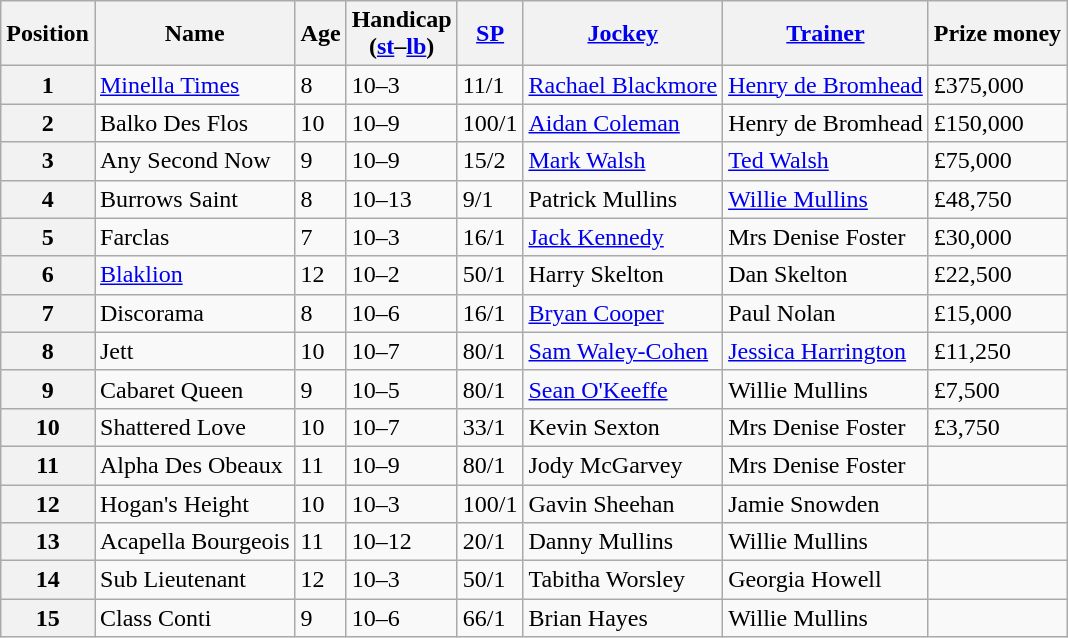<table class="wikitable sortable">
<tr>
<th>Position</th>
<th>Name</th>
<th>Age</th>
<th>Handicap<br>(<a href='#'>st</a>–<a href='#'>lb</a>)</th>
<th><a href='#'>SP</a></th>
<th><a href='#'>Jockey</a></th>
<th><a href='#'>Trainer</a></th>
<th>Prize money</th>
</tr>
<tr>
<th>1</th>
<td><a href='#'>Minella Times</a></td>
<td>8</td>
<td>10–3</td>
<td>11/1</td>
<td><a href='#'>Rachael Blackmore</a></td>
<td><a href='#'>Henry de Bromhead</a></td>
<td>£375,000</td>
</tr>
<tr>
<th>2</th>
<td>Balko Des Flos</td>
<td>10</td>
<td>10–9</td>
<td>100/1</td>
<td><a href='#'>Aidan Coleman</a></td>
<td>Henry de Bromhead</td>
<td>£150,000</td>
</tr>
<tr>
<th>3</th>
<td>Any Second Now</td>
<td>9</td>
<td>10–9</td>
<td>15/2</td>
<td><a href='#'>Mark Walsh</a></td>
<td><a href='#'>Ted Walsh</a></td>
<td>£75,000</td>
</tr>
<tr>
<th>4</th>
<td>Burrows Saint</td>
<td>8</td>
<td>10–13</td>
<td>9/1</td>
<td>Patrick Mullins</td>
<td><a href='#'>Willie Mullins</a></td>
<td>£48,750</td>
</tr>
<tr>
<th>5</th>
<td>Farclas</td>
<td>7</td>
<td>10–3</td>
<td>16/1</td>
<td><a href='#'>Jack Kennedy</a></td>
<td>Mrs Denise Foster</td>
<td>£30,000</td>
</tr>
<tr>
<th>6</th>
<td><a href='#'>Blaklion</a></td>
<td>12</td>
<td>10–2</td>
<td>50/1</td>
<td>Harry Skelton</td>
<td>Dan Skelton</td>
<td>£22,500</td>
</tr>
<tr>
<th>7</th>
<td>Discorama</td>
<td>8</td>
<td>10–6</td>
<td>16/1</td>
<td><a href='#'>Bryan Cooper</a></td>
<td>Paul Nolan</td>
<td>£15,000</td>
</tr>
<tr>
<th>8</th>
<td>Jett</td>
<td>10</td>
<td>10–7</td>
<td>80/1</td>
<td><a href='#'>Sam Waley-Cohen</a></td>
<td><a href='#'>Jessica Harrington</a></td>
<td>£11,250</td>
</tr>
<tr>
<th>9</th>
<td>Cabaret Queen</td>
<td>9</td>
<td>10–5</td>
<td>80/1</td>
<td><a href='#'>Sean O'Keeffe</a></td>
<td>Willie Mullins</td>
<td>£7,500</td>
</tr>
<tr>
<th>10</th>
<td>Shattered Love</td>
<td>10</td>
<td>10–7</td>
<td>33/1</td>
<td>Kevin Sexton</td>
<td>Mrs Denise Foster</td>
<td>£3,750</td>
</tr>
<tr>
<th>11</th>
<td>Alpha Des Obeaux</td>
<td>11</td>
<td>10–9</td>
<td>80/1</td>
<td>Jody McGarvey</td>
<td>Mrs Denise Foster</td>
<td></td>
</tr>
<tr>
<th>12</th>
<td>Hogan's Height</td>
<td>10</td>
<td>10–3</td>
<td>100/1</td>
<td>Gavin Sheehan</td>
<td>Jamie Snowden</td>
<td></td>
</tr>
<tr>
<th>13</th>
<td>Acapella Bourgeois</td>
<td>11</td>
<td>10–12</td>
<td>20/1</td>
<td>Danny Mullins</td>
<td>Willie Mullins</td>
<td></td>
</tr>
<tr>
<th>14</th>
<td>Sub Lieutenant</td>
<td>12</td>
<td>10–3</td>
<td>50/1</td>
<td>Tabitha Worsley</td>
<td>Georgia Howell</td>
<td></td>
</tr>
<tr>
<th>15</th>
<td>Class Conti</td>
<td>9</td>
<td>10–6</td>
<td>66/1</td>
<td>Brian Hayes</td>
<td>Willie Mullins</td>
<td></td>
</tr>
</table>
